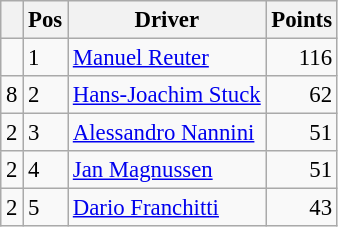<table class="wikitable" style="font-size: 95%;">
<tr>
<th></th>
<th>Pos</th>
<th>Driver</th>
<th>Points</th>
</tr>
<tr>
<td align="left"></td>
<td>1</td>
<td> <a href='#'>Manuel Reuter</a></td>
<td align="right">116</td>
</tr>
<tr>
<td align="left"> 8</td>
<td>2</td>
<td> <a href='#'>Hans-Joachim Stuck</a></td>
<td align="right">62</td>
</tr>
<tr>
<td align="left"> 2</td>
<td>3</td>
<td> <a href='#'>Alessandro Nannini</a></td>
<td align="right">51</td>
</tr>
<tr>
<td align="left"> 2</td>
<td>4</td>
<td> <a href='#'>Jan Magnussen</a></td>
<td align="right">51</td>
</tr>
<tr>
<td align="left"> 2</td>
<td>5</td>
<td> <a href='#'>Dario Franchitti</a></td>
<td align="right">43</td>
</tr>
</table>
